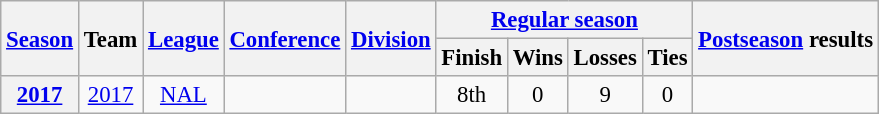<table class="wikitable" style="text-align:center; font-size: 95%;">
<tr>
<th rowspan="2"><a href='#'>Season</a></th>
<th rowspan="2">Team</th>
<th rowspan="2"><a href='#'>League</a></th>
<th rowspan="2"><a href='#'>Conference</a></th>
<th rowspan="2"><a href='#'>Division</a></th>
<th colspan="4"><a href='#'>Regular season</a></th>
<th rowspan="2"><a href='#'>Postseason</a> results</th>
</tr>
<tr>
<th>Finish</th>
<th>Wins</th>
<th>Losses</th>
<th>Ties</th>
</tr>
<tr>
<th><a href='#'>2017</a></th>
<td><a href='#'>2017</a></td>
<td><a href='#'>NAL</a></td>
<td></td>
<td></td>
<td>8th</td>
<td>0</td>
<td>9</td>
<td>0</td>
<td align=left></td>
</tr>
</table>
